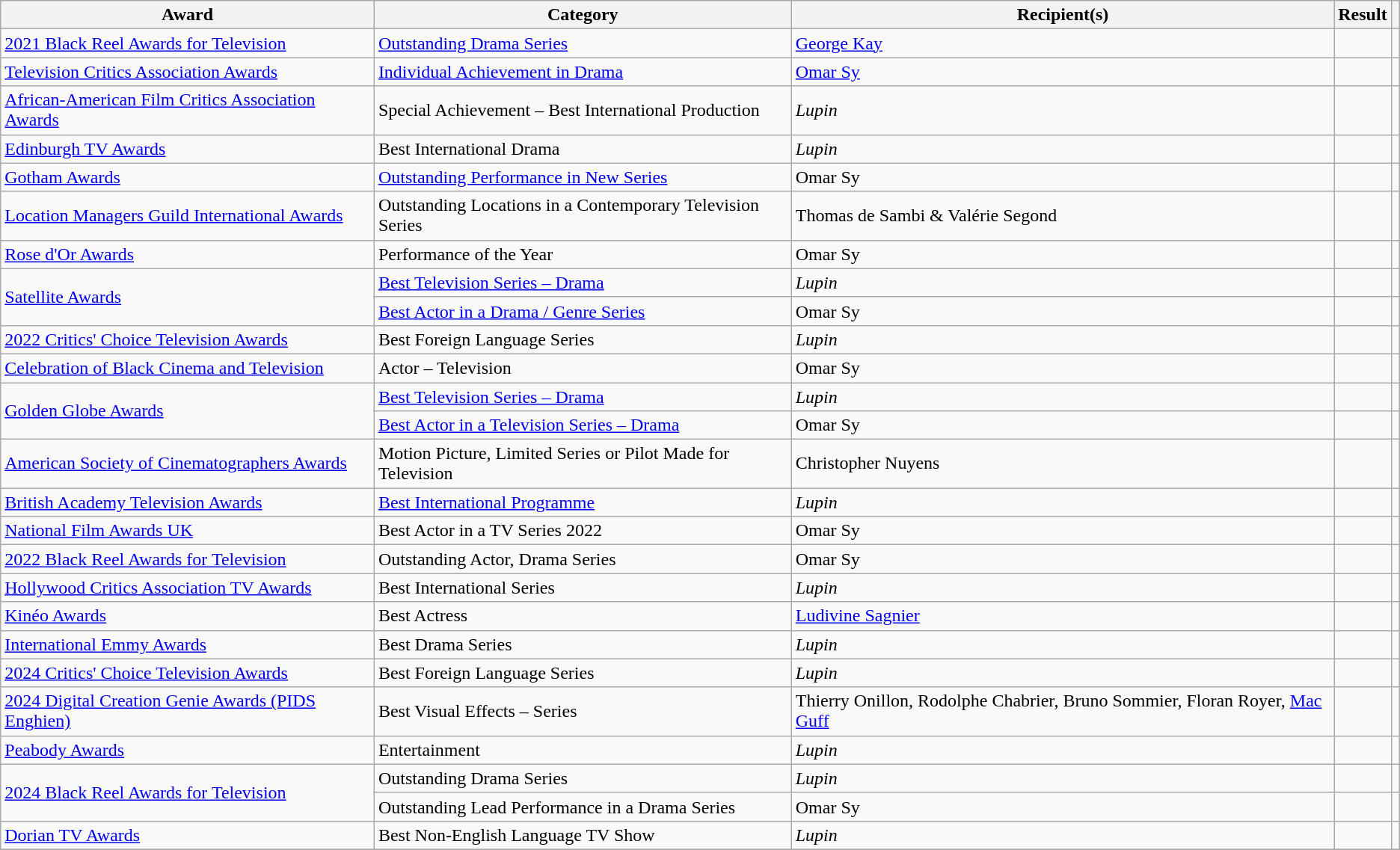<table class="wikitable plainrowheaders sortable">
<tr>
<th scope="col">Award</th>
<th scope="col">Category</th>
<th scope="col">Recipient(s)</th>
<th scope="col">Result</th>
<th scope="col" class="unsortable"></th>
</tr>
<tr>
<td><a href='#'>2021 Black Reel Awards for Television</a></td>
<td><a href='#'>Outstanding Drama Series</a></td>
<td><a href='#'>George Kay</a></td>
<td></td>
<td style="text-align:center;"></td>
</tr>
<tr>
<td><a href='#'>Television Critics Association Awards</a></td>
<td><a href='#'>Individual Achievement in Drama</a></td>
<td><a href='#'>Omar Sy</a></td>
<td></td>
<td style="text-align:center;"></td>
</tr>
<tr>
<td><a href='#'>African-American Film Critics Association Awards</a></td>
<td>Special Achievement – Best International Production</td>
<td><em>Lupin</em></td>
<td></td>
<td style="text-align:center;"></td>
</tr>
<tr>
<td><a href='#'>Edinburgh TV Awards</a></td>
<td>Best International Drama</td>
<td><em>Lupin</em></td>
<td></td>
<td style="text-align:center;"></td>
</tr>
<tr>
<td><a href='#'>Gotham Awards</a></td>
<td><a href='#'>Outstanding Performance in New Series</a></td>
<td>Omar Sy</td>
<td></td>
<td style="text-align:center;"></td>
</tr>
<tr>
<td><a href='#'>Location Managers Guild International Awards</a></td>
<td>Outstanding Locations in a Contemporary Television Series</td>
<td>Thomas de Sambi & Valérie Segond</td>
<td></td>
<td style="text-align:center;"></td>
</tr>
<tr>
<td><a href='#'>Rose d'Or Awards</a></td>
<td>Performance of the Year</td>
<td>Omar Sy</td>
<td></td>
<td style="text-align:center;"></td>
</tr>
<tr>
<td rowspan="2"><a href='#'>Satellite Awards</a></td>
<td><a href='#'>Best Television Series – Drama</a></td>
<td><em>Lupin</em></td>
<td></td>
<td></td>
</tr>
<tr>
<td><a href='#'>Best Actor in a Drama / Genre Series</a></td>
<td>Omar Sy</td>
<td></td>
<td></td>
</tr>
<tr>
<td><a href='#'>2022 Critics' Choice Television Awards</a></td>
<td>Best Foreign Language Series</td>
<td><em>Lupin</em></td>
<td></td>
<td style="text-align:center;"></td>
</tr>
<tr>
<td><a href='#'>Celebration of Black Cinema and Television</a></td>
<td>Actor – Television</td>
<td>Omar Sy</td>
<td></td>
<td style="text-align:center;"></td>
</tr>
<tr>
<td rowspan="2"><a href='#'>Golden Globe Awards</a></td>
<td><a href='#'>Best Television Series – Drama</a></td>
<td><em>Lupin</em></td>
<td></td>
<td style="text-align:center;"></td>
</tr>
<tr>
<td><a href='#'>Best Actor in a Television Series – Drama</a></td>
<td>Omar Sy</td>
<td></td>
<td style="text-align:center;"></td>
</tr>
<tr>
<td><a href='#'>American Society of Cinematographers Awards</a></td>
<td>Motion Picture, Limited Series or Pilot Made for Television</td>
<td>Christopher Nuyens</td>
<td></td>
<td style="text-align:center;"></td>
</tr>
<tr>
<td><a href='#'>British Academy Television Awards</a></td>
<td><a href='#'>Best International Programme</a></td>
<td><em>Lupin</em></td>
<td></td>
<td style="text-align:center;"></td>
</tr>
<tr>
<td><a href='#'>National Film Awards UK</a></td>
<td>Best Actor in a TV Series 2022</td>
<td>Omar Sy</td>
<td></td>
<td style="text-align:center;"></td>
</tr>
<tr>
<td><a href='#'>2022 Black Reel Awards for Television</a></td>
<td>Outstanding Actor, Drama Series</td>
<td>Omar Sy</td>
<td></td>
<td style="text-align:center;"></td>
</tr>
<tr>
<td><a href='#'>Hollywood Critics Association TV Awards</a></td>
<td>Best International Series</td>
<td><em>Lupin</em></td>
<td></td>
<td style="text-align:center;"></td>
</tr>
<tr>
<td><a href='#'>Kinéo Awards</a></td>
<td>Best Actress</td>
<td><a href='#'>Ludivine Sagnier</a></td>
<td></td>
<td style="text-align:center;"></td>
</tr>
<tr>
<td><a href='#'>International Emmy Awards</a></td>
<td>Best Drama Series</td>
<td><em>Lupin</em></td>
<td></td>
<td style="text-align:center;"></td>
</tr>
<tr>
<td><a href='#'>2024 Critics' Choice Television Awards</a></td>
<td>Best Foreign Language Series</td>
<td><em>Lupin</em></td>
<td></td>
<td style="text-align:center;"></td>
</tr>
<tr>
<td><a href='#'>2024 Digital Creation Genie Awards (PIDS Enghien)</a></td>
<td>Best Visual Effects – Series</td>
<td>Thierry Onillon, Rodolphe Chabrier, Bruno Sommier, Floran Royer, <a href='#'>Mac Guff</a></td>
<td></td>
<td style="text-align:center;"></td>
</tr>
<tr>
<td><a href='#'>Peabody Awards</a></td>
<td>Entertainment</td>
<td><em>Lupin</em></td>
<td></td>
<td style="text-align:center;"></td>
</tr>
<tr>
<td rowspan="2"><a href='#'>2024 Black Reel Awards for Television</a></td>
<td>Outstanding Drama Series</td>
<td><em>Lupin</em></td>
<td></td>
<td style="text-align:center;"></td>
</tr>
<tr>
<td>Outstanding Lead Performance in a Drama Series</td>
<td>Omar Sy</td>
<td></td>
<td style="text-align:center;"></td>
</tr>
<tr>
<td><a href='#'>Dorian TV Awards</a></td>
<td>Best Non-English Language TV Show</td>
<td><em>Lupin</em></td>
<td></td>
<td style="text-align:center;"></td>
</tr>
<tr>
</tr>
</table>
